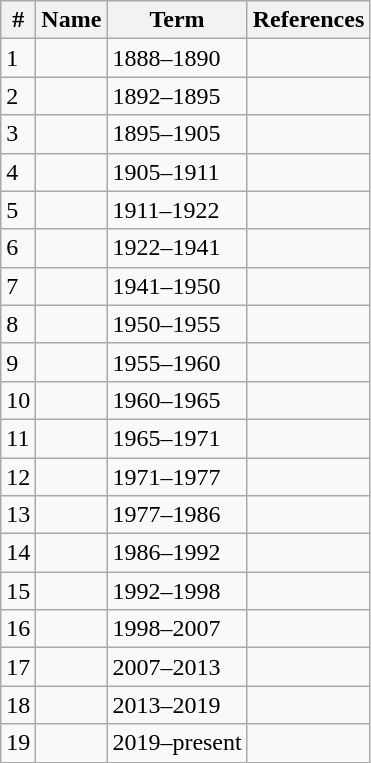<table class="wikitable sortable" border="1">
<tr>
<th>#</th>
<th>Name</th>
<th>Term</th>
<th class="unsortable">References</th>
</tr>
<tr>
<td>1</td>
<td></td>
<td>1888–1890</td>
<td align="center"></td>
</tr>
<tr>
<td>2</td>
<td></td>
<td>1892–1895</td>
<td align="center"></td>
</tr>
<tr>
<td>3</td>
<td></td>
<td>1895–1905</td>
<td align="center"></td>
</tr>
<tr>
<td>4</td>
<td></td>
<td>1905–1911</td>
<td align="center"></td>
</tr>
<tr>
<td>5</td>
<td></td>
<td>1911–1922</td>
<td align="center"></td>
</tr>
<tr>
<td>6</td>
<td></td>
<td>1922–1941</td>
<td align="center"></td>
</tr>
<tr>
<td>7</td>
<td></td>
<td>1941–1950</td>
<td align="center"></td>
</tr>
<tr>
<td>8</td>
<td></td>
<td>1950–1955</td>
<td align="center"></td>
</tr>
<tr>
<td>9</td>
<td></td>
<td>1955–1960</td>
<td align="center"></td>
</tr>
<tr>
<td>10</td>
<td></td>
<td>1960–1965</td>
<td align="center"></td>
</tr>
<tr>
<td>11</td>
<td></td>
<td>1965–1971</td>
<td align="center"></td>
</tr>
<tr>
<td>12</td>
<td></td>
<td>1971–1977</td>
<td align="center"></td>
</tr>
<tr>
<td>13</td>
<td></td>
<td>1977–1986</td>
<td align="center"></td>
</tr>
<tr>
<td>14</td>
<td></td>
<td>1986–1992</td>
<td align="center"></td>
</tr>
<tr>
<td>15</td>
<td></td>
<td>1992–1998</td>
<td align="center"></td>
</tr>
<tr>
<td>16</td>
<td></td>
<td>1998–2007</td>
<td align="center"></td>
</tr>
<tr>
<td>17</td>
<td></td>
<td>2007–2013</td>
<td align="center"></td>
</tr>
<tr>
<td>18</td>
<td></td>
<td>2013–2019</td>
<td align="center"></td>
</tr>
<tr>
<td>19</td>
<td></td>
<td>2019–present</td>
<td align="center"></td>
</tr>
</table>
